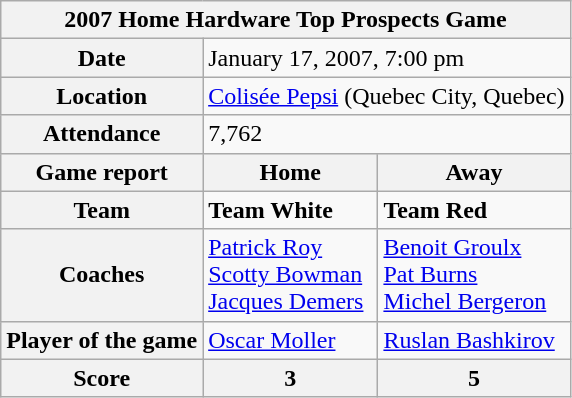<table class="wikitable">
<tr>
<th colspan="3">2007 Home Hardware Top Prospects Game</th>
</tr>
<tr>
<th>Date</th>
<td colspan="2">January 17, 2007, 7:00 pm</td>
</tr>
<tr>
<th>Location</th>
<td colspan="2"><a href='#'>Colisée Pepsi</a> (Quebec City, Quebec)</td>
</tr>
<tr>
<th>Attendance</th>
<td colspan="2">7,762</td>
</tr>
<tr>
<th>Game report</th>
<th>Home</th>
<th>Away</th>
</tr>
<tr>
<th>Team</th>
<td><strong>Team White</strong></td>
<td><strong>Team Red</strong></td>
</tr>
<tr>
<th>Coaches</th>
<td><a href='#'>Patrick Roy</a><br><a href='#'>Scotty Bowman</a><br><a href='#'>Jacques Demers</a></td>
<td><a href='#'>Benoit Groulx</a><br><a href='#'>Pat Burns</a><br><a href='#'>Michel Bergeron</a></td>
</tr>
<tr>
<th>Player of the game</th>
<td><a href='#'>Oscar Moller</a></td>
<td><a href='#'>Ruslan Bashkirov</a></td>
</tr>
<tr>
<th>Score</th>
<th>3</th>
<th>5</th>
</tr>
</table>
